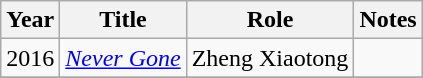<table class="wikitable">
<tr>
<th>Year</th>
<th>Title</th>
<th>Role</th>
<th>Notes</th>
</tr>
<tr>
<td>2016</td>
<td><em><a href='#'>Never Gone</a></em></td>
<td>Zheng Xiaotong</td>
<td></td>
</tr>
<tr>
</tr>
</table>
